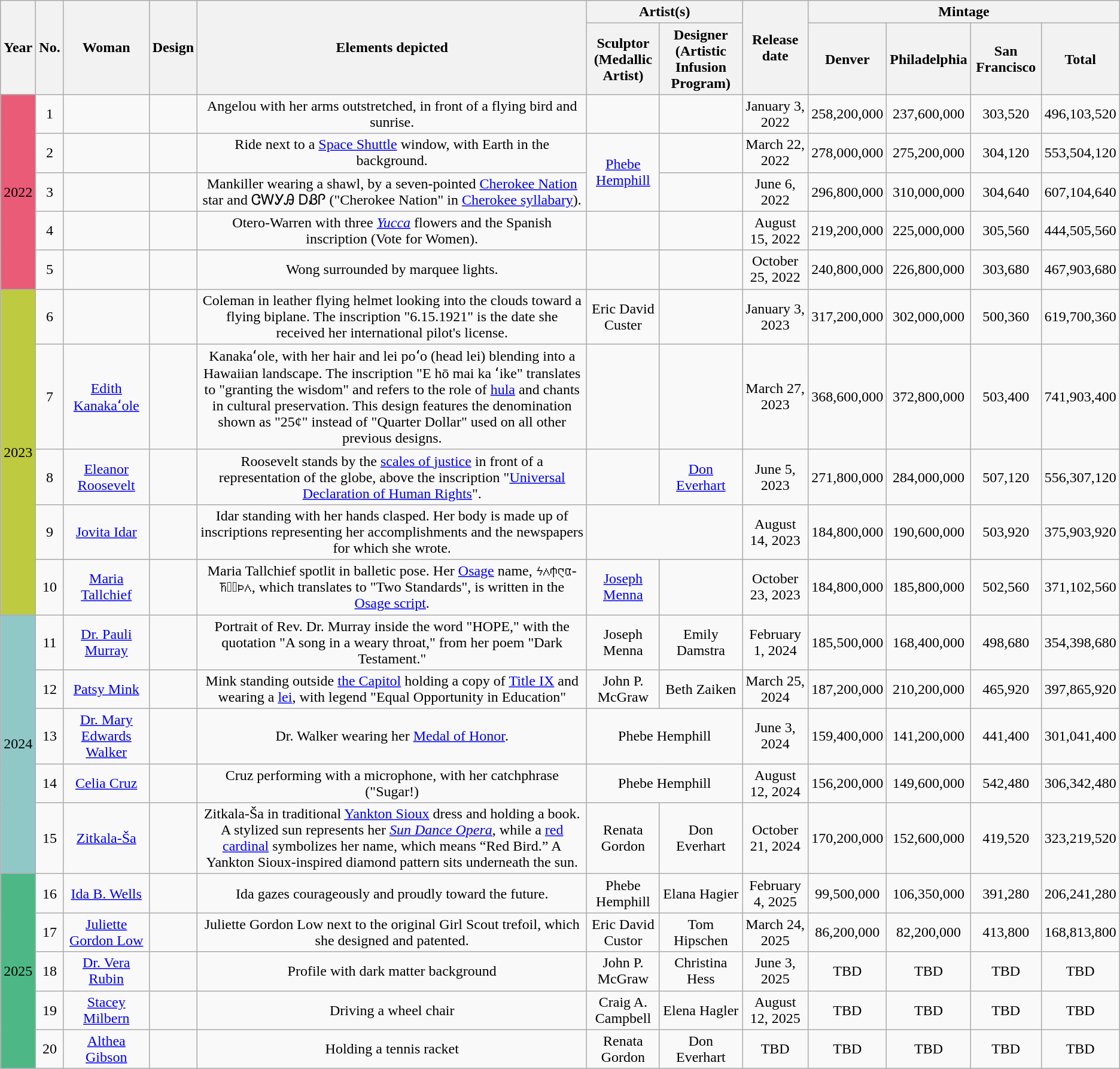<table class="wikitable sortable" style="text-align: center">
<tr>
<th rowspan="2">Year</th>
<th rowspan="2">No.</th>
<th rowspan="2">Woman</th>
<th rowspan="2">Design</th>
<th rowspan="2">Elements depicted</th>
<th colspan="2">Artist(s)</th>
<th rowspan="2">Release date</th>
<th colspan="4">Mintage</th>
</tr>
<tr>
<th>Sculptor<br>(Medallic Artist)</th>
<th>Designer<br>(Artistic Infusion Program)</th>
<th>Denver</th>
<th>Philadelphia</th>
<th>San Francisco</th>
<th>Total</th>
</tr>
<tr>
<td rowspan=5 bgcolor="#e95b77">2022</td>
<td>1</td>
<td></td>
<td></td>
<td>Angelou with her arms outstretched, in front of a flying bird and sunrise.</td>
<td></td>
<td></td>
<td>January 3, 2022</td>
<td>258,200,000</td>
<td>237,600,000</td>
<td>303,520</td>
<td>496,103,520</td>
</tr>
<tr>
<td>2</td>
<td></td>
<td></td>
<td>Ride next to a <a href='#'>Space Shuttle</a> window, with Earth in the background.</td>
<td rowspan="2"><a href='#'>Phebe Hemphill</a></td>
<td></td>
<td>March 22, 2022</td>
<td>278,000,000</td>
<td>275,200,000</td>
<td>304,120</td>
<td>553,504,120</td>
</tr>
<tr>
<td>3</td>
<td></td>
<td></td>
<td>Mankiller wearing a shawl, by a seven-pointed <a href='#'>Cherokee Nation</a> star and ᏣᎳᎩᎯ ᎠᏰᎵ ("Cherokee Nation" in <a href='#'>Cherokee syllabary</a>).</td>
<td></td>
<td>June 6, 2022</td>
<td>296,800,000</td>
<td>310,000,000</td>
<td>304,640</td>
<td>607,104,640</td>
</tr>
<tr>
<td>4</td>
<td></td>
<td></td>
<td>Otero-Warren with three <em><a href='#'>Yucca</a></em> flowers and the Spanish inscription  (Vote for Women).</td>
<td></td>
<td></td>
<td>August 15, 2022</td>
<td>219,200,000</td>
<td>225,000,000</td>
<td>305,560</td>
<td>444,505,560</td>
</tr>
<tr>
<td>5</td>
<td></td>
<td></td>
<td>Wong surrounded by marquee lights.</td>
<td></td>
<td></td>
<td>October 25, 2022</td>
<td>240,800,000</td>
<td>226,800,000</td>
<td>303,680</td>
<td>467,903,680</td>
</tr>
<tr>
<td rowspan=5 bgcolor="#beca40">2023</td>
<td>6</td>
<td></td>
<td></td>
<td>Coleman in leather flying helmet looking into the clouds toward a flying biplane. The inscription "6.15.1921" is the date she received her international pilot's license.</td>
<td>Eric David Custer</td>
<td></td>
<td>January 3, 2023</td>
<td>317,200,000</td>
<td>302,000,000</td>
<td>500,360</td>
<td>619,700,360</td>
</tr>
<tr>
<td>7</td>
<td><a href='#'>Edith Kanakaʻole</a></td>
<td></td>
<td>Kanakaʻole, with her hair and lei poʻo (head lei) blending into a Hawaiian landscape. The inscription "E hō mai ka ʻike" translates to "granting the wisdom" and refers to the role of <a href='#'>hula</a> and chants in cultural preservation.  This design features the denomination shown as "25¢" instead of "Quarter Dollar" used on all other previous designs.</td>
<td></td>
<td></td>
<td>March 27, 2023</td>
<td>368,600,000</td>
<td>372,800,000</td>
<td>503,400</td>
<td>741,903,400</td>
</tr>
<tr>
<td>8</td>
<td><a href='#'>Eleanor Roosevelt</a></td>
<td></td>
<td>Roosevelt stands by the <a href='#'>scales of justice</a> in front of a representation of the globe, above the inscription "<a href='#'>Universal Declaration of Human Rights</a>".</td>
<td></td>
<td><a href='#'>Don Everhart</a></td>
<td>June 5, 2023</td>
<td>271,800,000</td>
<td>284,000,000</td>
<td>507,120</td>
<td>556,307,120</td>
</tr>
<tr>
<td>9</td>
<td><a href='#'>Jovita Idar</a></td>
<td></td>
<td>Idar standing with her hands clasped. Her body is made up of inscriptions representing her accomplishments and the newspapers for which she wrote.</td>
<td colspan="2"></td>
<td>August 14, 2023</td>
<td>184,800,000</td>
<td>190,600,000</td>
<td>503,920</td>
<td>375,903,920</td>
</tr>
<tr>
<td>10</td>
<td><a href='#'>Maria Tallchief</a></td>
<td></td>
<td>Maria Tallchief spotlit in balletic pose. Her <a href='#'>Osage</a> name, 𐓏𐓘𐓸𐓮𐓟-𐓍𐓪͘𐓬𐓘, which translates to "Two Standards", is written in the <a href='#'>Osage script</a>.</td>
<td><a href='#'>Joseph Menna</a></td>
<td></td>
<td>October 23, 2023</td>
<td>184,800,000</td>
<td>185,800,000</td>
<td>502,560</td>
<td>371,102,560</td>
</tr>
<tr>
<td rowspan=5 bgcolor="#90c8c7">2024</td>
<td>11</td>
<td><a href='#'>Dr. Pauli Murray</a></td>
<td></td>
<td>Portrait of Rev. Dr. Murray inside the word "HOPE," with the quotation "A song in a weary throat," from her poem "Dark Testament."</td>
<td>Joseph Menna</td>
<td>Emily Damstra</td>
<td>February 1, 2024</td>
<td>185,500,000</td>
<td>168,400,000</td>
<td>498,680</td>
<td>354,398,680</td>
</tr>
<tr>
<td>12</td>
<td><a href='#'>Patsy Mink</a></td>
<td></td>
<td>Mink standing outside <a href='#'>the Capitol</a> holding a copy of <a href='#'>Title IX</a> and wearing a <a href='#'>lei</a>, with legend "Equal Opportunity in Education"</td>
<td>John P. McGraw</td>
<td>Beth Zaiken</td>
<td>March 25, 2024</td>
<td>187,200,000</td>
<td>210,200,000</td>
<td>465,920</td>
<td>397,865,920</td>
</tr>
<tr>
<td>13</td>
<td><a href='#'> Dr. Mary Edwards Walker</a></td>
<td></td>
<td>Dr. Walker wearing her <a href='#'>Medal of Honor</a>.</td>
<td colspan="2">Phebe Hemphill</td>
<td>June 3, 2024</td>
<td>159,400,000</td>
<td>141,200,000</td>
<td>441,400</td>
<td>301,041,400</td>
</tr>
<tr>
<td>14</td>
<td><a href='#'>Celia Cruz</a></td>
<td></td>
<td>Cruz performing with a microphone, with her catchphrase  ("Sugar!)</td>
<td colspan="2">Phebe Hemphill</td>
<td>August 12, 2024</td>
<td>156,200,000</td>
<td>149,600,000</td>
<td>542,480</td>
<td>306,342,480</td>
</tr>
<tr>
<td>15</td>
<td><a href='#'>Zitkala-Ša</a></td>
<td></td>
<td>Zitkala-Ša in traditional <a href='#'>Yankton Sioux</a> dress and holding a book. A stylized sun represents her <em><a href='#'>Sun Dance Opera</a></em>, while a <a href='#'>red cardinal</a> symbolizes her name, which means “Red Bird.” A Yankton Sioux-inspired diamond pattern sits underneath the sun.</td>
<td>Renata Gordon</td>
<td>Don Everhart</td>
<td>October 21, 2024</td>
<td>170,200,000</td>
<td>152,600,000</td>
<td>419,520</td>
<td>323,219,520</td>
</tr>
<tr>
<td rowspan=5 bgcolor="#4db885">2025</td>
<td>16</td>
<td><a href='#'>Ida B. Wells</a></td>
<td></td>
<td>Ida gazes courageously and proudly toward the future. </td>
<td>Phebe Hemphill</td>
<td>Elana Hagier</td>
<td>February 4, 2025</td>
<td>99,500,000</td>
<td>106,350,000</td>
<td>391,280</td>
<td>206,241,280</td>
</tr>
<tr>
<td>17</td>
<td><a href='#'>Juliette Gordon Low</a></td>
<td></td>
<td>Juliette Gordon Low next to the original Girl Scout trefoil, which she designed and patented.</td>
<td>Eric David Custor</td>
<td>Tom Hipschen</td>
<td>March 24, 2025</td>
<td>86,200,000</td>
<td>82,200,000</td>
<td>413,800</td>
<td>168,813,800</td>
</tr>
<tr>
<td>18</td>
<td><a href='#'>Dr. Vera Rubin</a></td>
<td></td>
<td>Profile with dark matter background</td>
<td>John P. McGraw</td>
<td>Christina Hess</td>
<td>June 3, 2025</td>
<td>TBD</td>
<td>TBD</td>
<td>TBD</td>
<td>TBD</td>
</tr>
<tr>
<td>19</td>
<td><a href='#'>Stacey Milbern</a></td>
<td></td>
<td>Driving a wheel chair</td>
<td>Craig A. Campbell</td>
<td>Elena Hagler</td>
<td>August 12, 2025</td>
<td>TBD</td>
<td>TBD</td>
<td>TBD</td>
<td>TBD</td>
</tr>
<tr>
<td>20</td>
<td><a href='#'>Althea Gibson</a></td>
<td></td>
<td>Holding a tennis racket</td>
<td>Renata Gordon</td>
<td>Don Everhart</td>
<td>TBD</td>
<td>TBD</td>
<td>TBD</td>
<td>TBD</td>
<td>TBD</td>
</tr>
</table>
